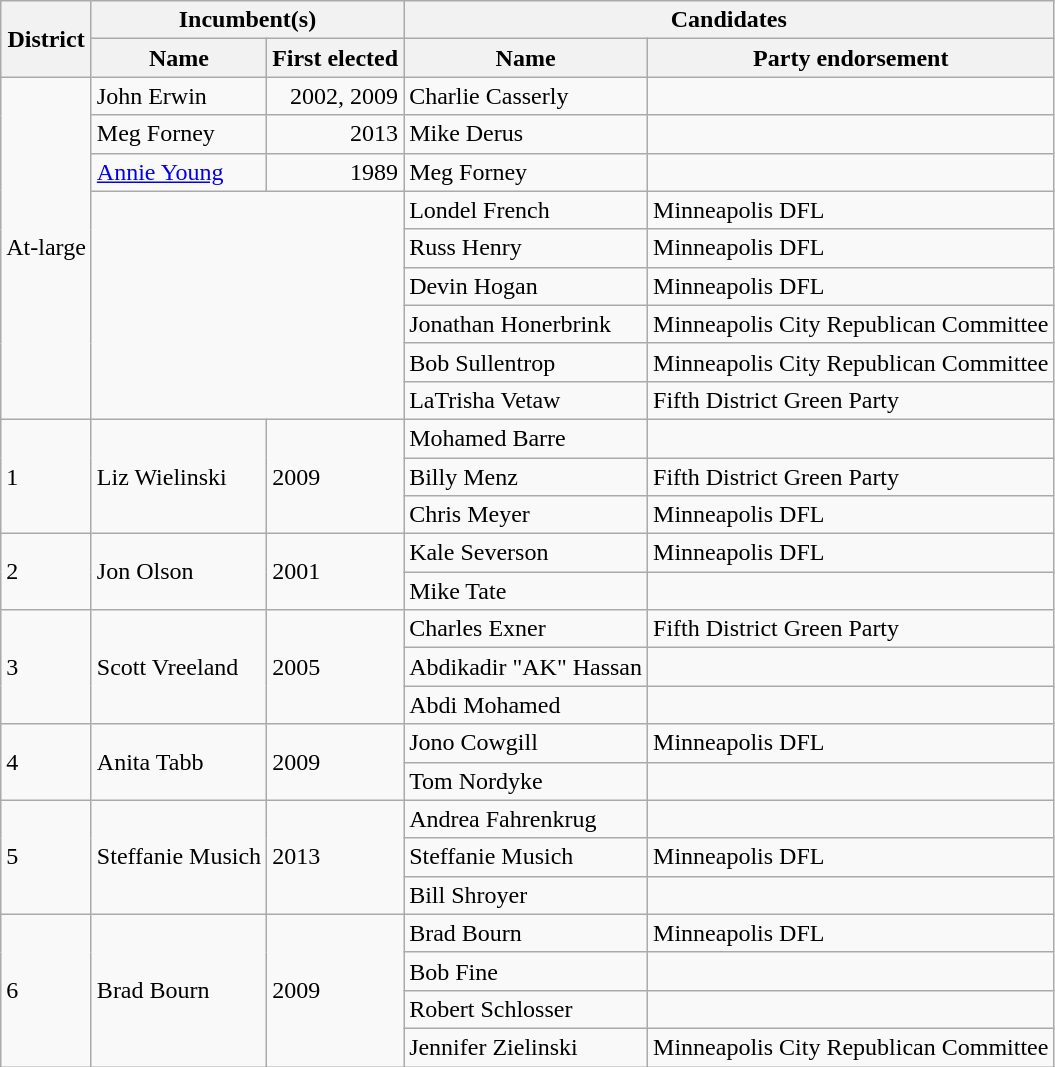<table class="wikitable">
<tr>
<th rowspan="2">District</th>
<th colspan="2">Incumbent(s)</th>
<th colspan="2">Candidates</th>
</tr>
<tr>
<th>Name</th>
<th>First elected</th>
<th>Name</th>
<th>Party endorsement</th>
</tr>
<tr>
<td rowspan="9">At-large</td>
<td>John Erwin</td>
<td align="right">2002, 2009</td>
<td>Charlie Casserly</td>
<td></td>
</tr>
<tr>
<td>Meg Forney</td>
<td align="right">2013</td>
<td>Mike Derus</td>
<td></td>
</tr>
<tr>
<td><a href='#'>Annie Young</a></td>
<td align="right">1989</td>
<td>Meg Forney</td>
<td></td>
</tr>
<tr>
<td colspan="2" rowspan="6"></td>
<td>Londel French</td>
<td>Minneapolis DFL</td>
</tr>
<tr>
<td>Russ Henry</td>
<td>Minneapolis DFL</td>
</tr>
<tr>
<td>Devin Hogan</td>
<td>Minneapolis DFL</td>
</tr>
<tr>
<td>Jonathan Honerbrink</td>
<td>Minneapolis City Republican Committee</td>
</tr>
<tr>
<td>Bob Sullentrop</td>
<td>Minneapolis City Republican Committee</td>
</tr>
<tr>
<td>LaTrisha Vetaw</td>
<td>Fifth District Green Party</td>
</tr>
<tr>
<td rowspan="3">1</td>
<td rowspan="3">Liz Wielinski</td>
<td rowspan="3">2009</td>
<td>Mohamed Barre</td>
<td></td>
</tr>
<tr>
<td>Billy Menz</td>
<td>Fifth District Green Party</td>
</tr>
<tr>
<td>Chris Meyer</td>
<td>Minneapolis DFL</td>
</tr>
<tr>
<td rowspan="2">2</td>
<td rowspan="2">Jon Olson</td>
<td rowspan="2">2001</td>
<td>Kale Severson</td>
<td>Minneapolis DFL</td>
</tr>
<tr>
<td>Mike Tate</td>
<td></td>
</tr>
<tr>
<td rowspan="3">3</td>
<td rowspan="3">Scott Vreeland</td>
<td rowspan="3">2005</td>
<td>Charles Exner</td>
<td>Fifth District Green Party</td>
</tr>
<tr>
<td>Abdikadir "AK" Hassan</td>
<td></td>
</tr>
<tr>
<td>Abdi Mohamed</td>
<td></td>
</tr>
<tr>
<td rowspan="2">4</td>
<td rowspan="2">Anita Tabb</td>
<td rowspan="2">2009</td>
<td>Jono Cowgill</td>
<td>Minneapolis DFL</td>
</tr>
<tr>
<td>Tom Nordyke</td>
<td></td>
</tr>
<tr>
<td rowspan="3">5</td>
<td rowspan="3">Steffanie Musich</td>
<td rowspan="3">2013</td>
<td>Andrea Fahrenkrug</td>
<td></td>
</tr>
<tr>
<td>Steffanie Musich</td>
<td>Minneapolis DFL</td>
</tr>
<tr>
<td>Bill Shroyer</td>
<td></td>
</tr>
<tr>
<td rowspan="4">6</td>
<td rowspan="4">Brad Bourn</td>
<td rowspan="4">2009</td>
<td>Brad Bourn</td>
<td>Minneapolis DFL</td>
</tr>
<tr>
<td>Bob Fine</td>
<td></td>
</tr>
<tr>
<td>Robert Schlosser</td>
<td></td>
</tr>
<tr>
<td>Jennifer Zielinski</td>
<td>Minneapolis City Republican Committee</td>
</tr>
</table>
